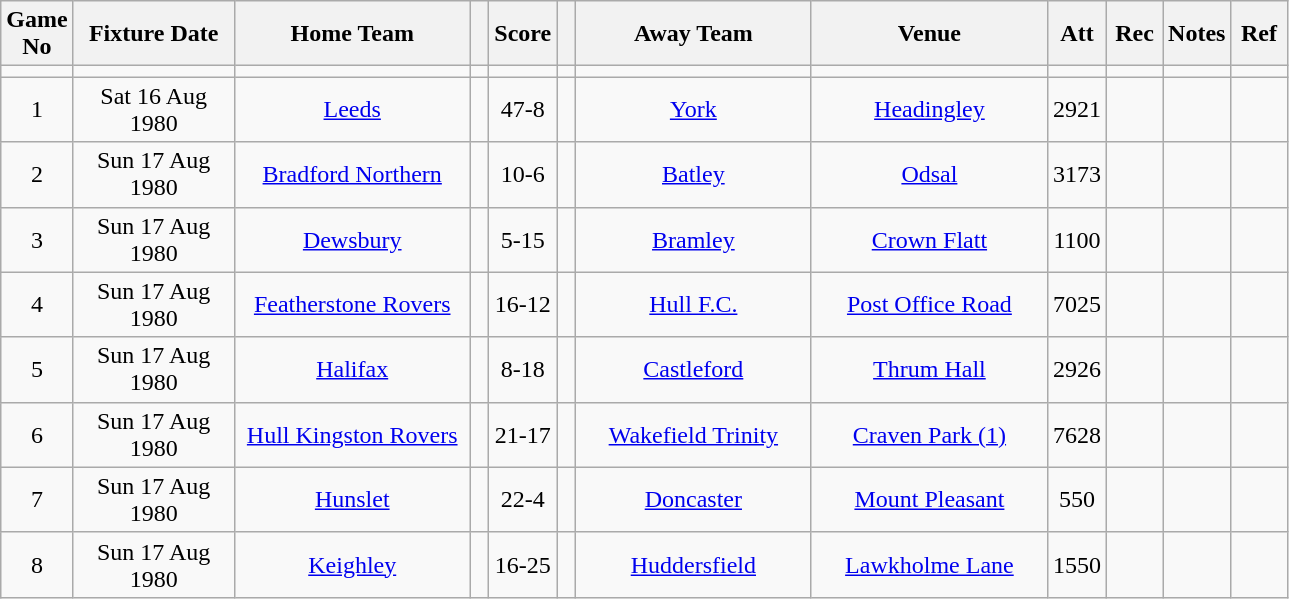<table class="wikitable" style="text-align:center;">
<tr>
<th width=20 abbr="No">Game No</th>
<th width=100 abbr="Date">Fixture Date</th>
<th width=150 abbr="Home Team">Home Team</th>
<th width=5 abbr="space"></th>
<th width=20 abbr="Score">Score</th>
<th width=5 abbr="space"></th>
<th width=150 abbr="Away Team">Away Team</th>
<th width=150 abbr="Venue">Venue</th>
<th width=30 abbr="Att">Att</th>
<th width=30 abbr="Rec">Rec</th>
<th width=20 abbr="Notes">Notes</th>
<th width=30 abbr="Ref">Ref</th>
</tr>
<tr>
<td></td>
<td></td>
<td></td>
<td></td>
<td></td>
<td></td>
<td></td>
<td></td>
<td></td>
<td></td>
<td></td>
<td></td>
</tr>
<tr>
<td>1</td>
<td>Sat 16 Aug 1980</td>
<td><a href='#'>Leeds</a></td>
<td></td>
<td>47-8</td>
<td></td>
<td><a href='#'>York</a></td>
<td><a href='#'>Headingley</a></td>
<td>2921</td>
<td></td>
<td></td>
<td></td>
</tr>
<tr>
<td>2</td>
<td>Sun 17 Aug 1980</td>
<td><a href='#'>Bradford Northern</a></td>
<td></td>
<td>10-6</td>
<td></td>
<td><a href='#'>Batley</a></td>
<td><a href='#'>Odsal</a></td>
<td>3173</td>
<td></td>
<td></td>
<td></td>
</tr>
<tr>
<td>3</td>
<td>Sun 17 Aug 1980</td>
<td><a href='#'>Dewsbury</a></td>
<td></td>
<td>5-15</td>
<td></td>
<td><a href='#'>Bramley</a></td>
<td><a href='#'>Crown Flatt</a></td>
<td>1100</td>
<td></td>
<td></td>
<td></td>
</tr>
<tr>
<td>4</td>
<td>Sun 17 Aug 1980</td>
<td><a href='#'>Featherstone Rovers</a></td>
<td></td>
<td>16-12</td>
<td></td>
<td><a href='#'>Hull F.C.</a></td>
<td><a href='#'>Post Office Road</a></td>
<td>7025</td>
<td></td>
<td></td>
<td></td>
</tr>
<tr>
<td>5</td>
<td>Sun 17 Aug 1980</td>
<td><a href='#'>Halifax</a></td>
<td></td>
<td>8-18</td>
<td></td>
<td><a href='#'>Castleford</a></td>
<td><a href='#'>Thrum Hall</a></td>
<td>2926</td>
<td></td>
<td></td>
<td></td>
</tr>
<tr>
<td>6</td>
<td>Sun 17 Aug 1980</td>
<td><a href='#'>Hull Kingston Rovers</a></td>
<td></td>
<td>21-17</td>
<td></td>
<td><a href='#'>Wakefield Trinity</a></td>
<td><a href='#'>Craven Park (1)</a></td>
<td>7628</td>
<td></td>
<td></td>
<td></td>
</tr>
<tr>
<td>7</td>
<td>Sun 17 Aug 1980</td>
<td><a href='#'>Hunslet</a></td>
<td></td>
<td>22-4</td>
<td></td>
<td><a href='#'>Doncaster</a></td>
<td><a href='#'>Mount Pleasant</a></td>
<td>550</td>
<td></td>
<td></td>
<td></td>
</tr>
<tr>
<td>8</td>
<td>Sun 17 Aug 1980</td>
<td><a href='#'>Keighley</a></td>
<td></td>
<td>16-25</td>
<td></td>
<td><a href='#'>Huddersfield</a></td>
<td><a href='#'>Lawkholme Lane</a></td>
<td>1550</td>
<td></td>
<td></td>
<td></td>
</tr>
</table>
